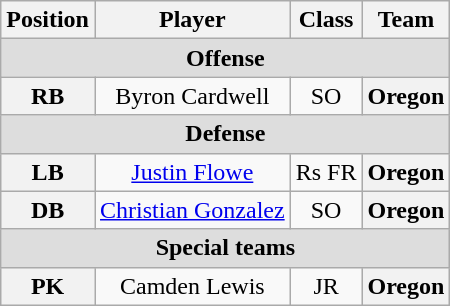<table class="wikitable mw-collapsible mw-collapsed">
<tr>
<th>Position</th>
<th>Player</th>
<th>Class</th>
<th>Team</th>
</tr>
<tr>
<td colspan="4" style="text-align:center; background:#ddd;"><strong>Offense</strong></td>
</tr>
<tr style="text-align:center;">
<th rowspan="1">RB</th>
<td>Byron Cardwell</td>
<td>SO</td>
<th style=>Oregon</th>
</tr>
<tr>
<td colspan="4" style="text-align:center; background:#ddd;"><strong>Defense</strong></td>
</tr>
<tr style="text-align:center;">
<th rowspan="1">LB</th>
<td><a href='#'>Justin Flowe</a></td>
<td>Rs FR</td>
<th style=>Oregon</th>
</tr>
<tr style="text-align:center;">
<th rowspan="1">DB</th>
<td><a href='#'>Christian Gonzalez</a></td>
<td>SO</td>
<th style=>Oregon</th>
</tr>
<tr>
<td colspan="4" style="text-align:center; background:#ddd;"><strong>Special teams</strong></td>
</tr>
<tr style="text-align:center;">
<th rowspan="1">PK</th>
<td>Camden Lewis</td>
<td>JR</td>
<th style=>Oregon</th>
</tr>
</table>
